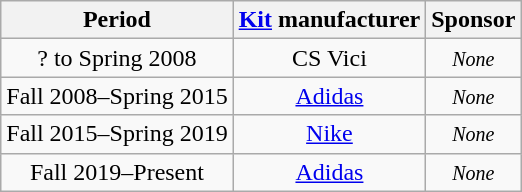<table class="wikitable" style="text-align: center">
<tr>
<th>Period</th>
<th><a href='#'>Kit</a> manufacturer</th>
<th>Sponsor</th>
</tr>
<tr>
<td>? to Spring 2008</td>
<td>CS Vici</td>
<td><small><em>None</em></small></td>
</tr>
<tr>
<td>Fall 2008–Spring 2015</td>
<td><a href='#'>Adidas</a></td>
<td><small><em>None</em></small></td>
</tr>
<tr>
<td>Fall 2015–Spring 2019</td>
<td><a href='#'>Nike</a></td>
<td><small><em>None</em></small></td>
</tr>
<tr>
<td>Fall 2019–Present</td>
<td><a href='#'>Adidas</a></td>
<td><small><em>None</em></small></td>
</tr>
</table>
